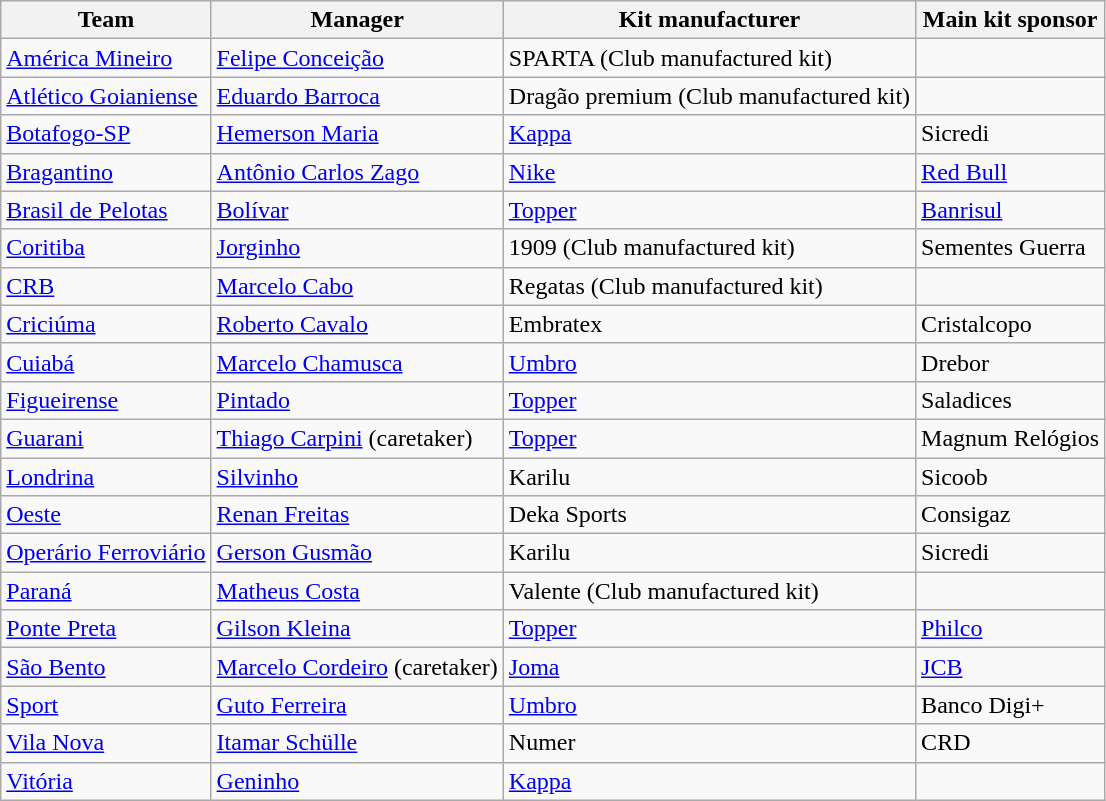<table class="wikitable sortable" |>
<tr>
<th>Team</th>
<th>Manager</th>
<th>Kit manufacturer</th>
<th>Main kit sponsor</th>
</tr>
<tr>
<td><a href='#'>América Mineiro</a></td>
<td> <a href='#'>Felipe Conceição</a></td>
<td> SPARTA (Club manufactured kit)</td>
<td></td>
</tr>
<tr>
<td><a href='#'>Atlético Goianiense</a></td>
<td> <a href='#'>Eduardo Barroca</a></td>
<td> Dragão premium (Club manufactured kit)</td>
<td></td>
</tr>
<tr>
<td><a href='#'>Botafogo-SP</a></td>
<td> <a href='#'>Hemerson Maria</a></td>
<td> <a href='#'>Kappa</a></td>
<td> Sicredi</td>
</tr>
<tr>
<td><a href='#'>Bragantino</a></td>
<td> <a href='#'>Antônio Carlos Zago</a></td>
<td> <a href='#'>Nike</a></td>
<td> <a href='#'>Red Bull</a></td>
</tr>
<tr>
<td><a href='#'>Brasil de Pelotas</a></td>
<td> <a href='#'>Bolívar</a></td>
<td> <a href='#'>Topper</a></td>
<td> <a href='#'>Banrisul</a></td>
</tr>
<tr>
<td><a href='#'>Coritiba</a></td>
<td> <a href='#'>Jorginho</a></td>
<td> 1909 (Club manufactured  kit)</td>
<td> Sementes Guerra</td>
</tr>
<tr>
<td><a href='#'>CRB</a></td>
<td> <a href='#'>Marcelo Cabo</a></td>
<td> Regatas (Club manufactured kit)</td>
<td></td>
</tr>
<tr>
<td><a href='#'>Criciúma</a></td>
<td> <a href='#'>Roberto Cavalo</a></td>
<td> Embratex</td>
<td> Cristalcopo</td>
</tr>
<tr>
<td><a href='#'>Cuiabá</a></td>
<td> <a href='#'>Marcelo Chamusca</a></td>
<td> <a href='#'>Umbro</a></td>
<td> Drebor</td>
</tr>
<tr>
<td><a href='#'>Figueirense</a></td>
<td> <a href='#'>Pintado</a></td>
<td> <a href='#'>Topper</a></td>
<td> Saladices</td>
</tr>
<tr>
<td><a href='#'>Guarani</a></td>
<td> <a href='#'>Thiago Carpini</a> (caretaker)</td>
<td> <a href='#'>Topper</a></td>
<td> Magnum Relógios</td>
</tr>
<tr>
<td><a href='#'>Londrina</a></td>
<td> <a href='#'>Silvinho</a></td>
<td> Karilu</td>
<td> Sicoob</td>
</tr>
<tr>
<td><a href='#'>Oeste</a></td>
<td> <a href='#'>Renan Freitas</a></td>
<td> Deka Sports</td>
<td> Consigaz</td>
</tr>
<tr>
<td><a href='#'>Operário Ferroviário</a></td>
<td> <a href='#'>Gerson Gusmão</a></td>
<td> Karilu</td>
<td> Sicredi</td>
</tr>
<tr>
<td><a href='#'>Paraná</a></td>
<td> <a href='#'>Matheus Costa</a></td>
<td> Valente  (Club manufactured kit)</td>
<td></td>
</tr>
<tr>
<td><a href='#'>Ponte Preta</a></td>
<td> <a href='#'>Gilson Kleina</a></td>
<td> <a href='#'>Topper</a></td>
<td> <a href='#'>Philco</a></td>
</tr>
<tr>
<td><a href='#'>São Bento</a></td>
<td> <a href='#'>Marcelo Cordeiro</a> (caretaker)</td>
<td> <a href='#'>Joma</a></td>
<td> <a href='#'>JCB</a></td>
</tr>
<tr>
<td><a href='#'>Sport</a></td>
<td> <a href='#'>Guto Ferreira</a></td>
<td> <a href='#'>Umbro</a></td>
<td> Banco Digi+</td>
</tr>
<tr>
<td><a href='#'>Vila Nova</a></td>
<td> <a href='#'>Itamar Schülle</a></td>
<td> Numer</td>
<td> CRD</td>
</tr>
<tr>
<td><a href='#'>Vitória</a></td>
<td> <a href='#'>Geninho</a></td>
<td> <a href='#'>Kappa</a></td>
<td></td>
</tr>
</table>
